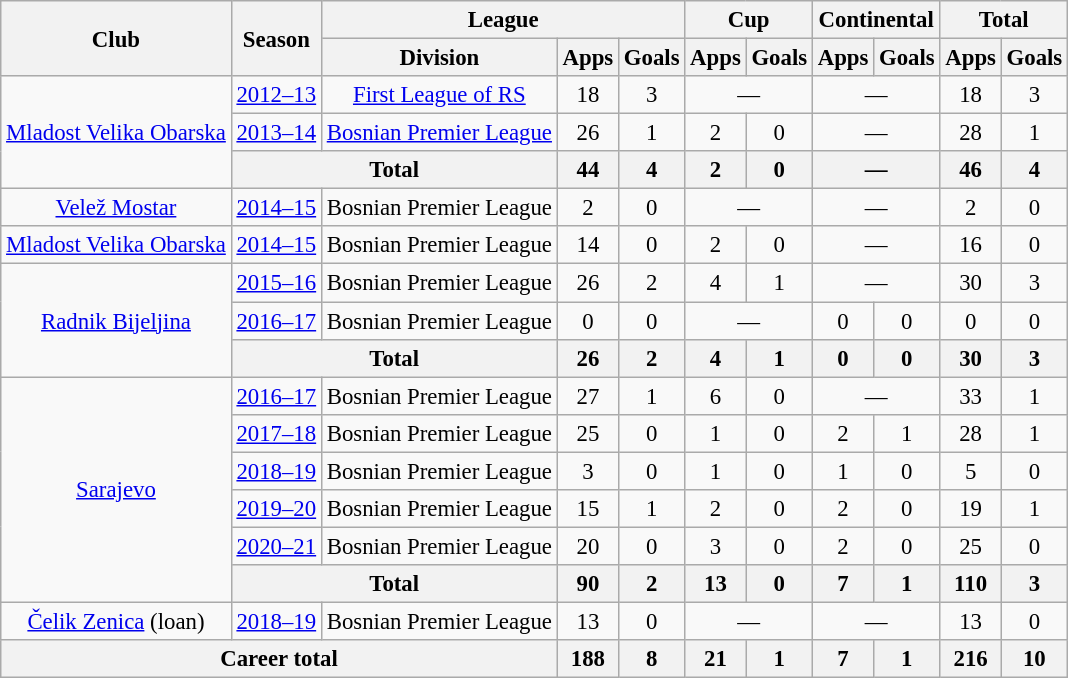<table class=wikitable style="text-align: center;font-size:95%">
<tr>
<th rowspan=2>Club</th>
<th rowspan=2>Season</th>
<th colspan=3>League</th>
<th colspan=2>Cup</th>
<th colspan=2>Continental</th>
<th colspan=2>Total</th>
</tr>
<tr>
<th>Division</th>
<th>Apps</th>
<th>Goals</th>
<th>Apps</th>
<th>Goals</th>
<th>Apps</th>
<th>Goals</th>
<th>Apps</th>
<th>Goals</th>
</tr>
<tr>
<td rowspan=3><a href='#'>Mladost Velika Obarska</a></td>
<td><a href='#'>2012–13</a></td>
<td><a href='#'>First League of RS</a></td>
<td>18</td>
<td>3</td>
<td colspan=2>—</td>
<td colspan=2>—</td>
<td>18</td>
<td>3</td>
</tr>
<tr>
<td><a href='#'>2013–14</a></td>
<td><a href='#'>Bosnian Premier League</a></td>
<td>26</td>
<td>1</td>
<td>2</td>
<td>0</td>
<td colspan=2>—</td>
<td>28</td>
<td>1</td>
</tr>
<tr>
<th colspan=2>Total</th>
<th>44</th>
<th>4</th>
<th>2</th>
<th>0</th>
<th colspan=2>—</th>
<th>46</th>
<th>4</th>
</tr>
<tr>
<td><a href='#'>Velež Mostar</a></td>
<td><a href='#'>2014–15</a></td>
<td>Bosnian Premier League</td>
<td>2</td>
<td>0</td>
<td colspan=2>—</td>
<td colspan=2>—</td>
<td>2</td>
<td>0</td>
</tr>
<tr>
<td><a href='#'>Mladost Velika Obarska</a></td>
<td><a href='#'>2014–15</a></td>
<td>Bosnian Premier League</td>
<td>14</td>
<td>0</td>
<td>2</td>
<td>0</td>
<td colspan=2>—</td>
<td>16</td>
<td>0</td>
</tr>
<tr>
<td rowspan=3><a href='#'>Radnik Bijeljina</a></td>
<td><a href='#'>2015–16</a></td>
<td>Bosnian Premier League</td>
<td>26</td>
<td>2</td>
<td>4</td>
<td>1</td>
<td colspan=2>—</td>
<td>30</td>
<td>3</td>
</tr>
<tr>
<td><a href='#'>2016–17</a></td>
<td>Bosnian Premier League</td>
<td>0</td>
<td>0</td>
<td colspan=2>—</td>
<td>0</td>
<td>0</td>
<td>0</td>
<td>0</td>
</tr>
<tr>
<th colspan=2>Total</th>
<th>26</th>
<th>2</th>
<th>4</th>
<th>1</th>
<th>0</th>
<th>0</th>
<th>30</th>
<th>3</th>
</tr>
<tr>
<td rowspan=6><a href='#'>Sarajevo</a></td>
<td><a href='#'>2016–17</a></td>
<td>Bosnian Premier League</td>
<td>27</td>
<td>1</td>
<td>6</td>
<td>0</td>
<td colspan=2>—</td>
<td>33</td>
<td>1</td>
</tr>
<tr>
<td><a href='#'>2017–18</a></td>
<td>Bosnian Premier League</td>
<td>25</td>
<td>0</td>
<td>1</td>
<td>0</td>
<td>2</td>
<td>1</td>
<td>28</td>
<td>1</td>
</tr>
<tr>
<td><a href='#'>2018–19</a></td>
<td>Bosnian Premier League</td>
<td>3</td>
<td>0</td>
<td>1</td>
<td>0</td>
<td>1</td>
<td>0</td>
<td>5</td>
<td>0</td>
</tr>
<tr>
<td><a href='#'>2019–20</a></td>
<td>Bosnian Premier League</td>
<td>15</td>
<td>1</td>
<td>2</td>
<td>0</td>
<td>2</td>
<td>0</td>
<td>19</td>
<td>1</td>
</tr>
<tr>
<td><a href='#'>2020–21</a></td>
<td>Bosnian Premier League</td>
<td>20</td>
<td>0</td>
<td>3</td>
<td>0</td>
<td>2</td>
<td>0</td>
<td>25</td>
<td>0</td>
</tr>
<tr>
<th colspan=2>Total</th>
<th>90</th>
<th>2</th>
<th>13</th>
<th>0</th>
<th>7</th>
<th>1</th>
<th>110</th>
<th>3</th>
</tr>
<tr>
<td><a href='#'>Čelik Zenica</a> (loan)</td>
<td><a href='#'>2018–19</a></td>
<td>Bosnian Premier League</td>
<td>13</td>
<td>0</td>
<td colspan=2>—</td>
<td colspan=2>—</td>
<td>13</td>
<td>0</td>
</tr>
<tr>
<th colspan=3>Career total</th>
<th>188</th>
<th>8</th>
<th>21</th>
<th>1</th>
<th>7</th>
<th>1</th>
<th>216</th>
<th>10</th>
</tr>
</table>
